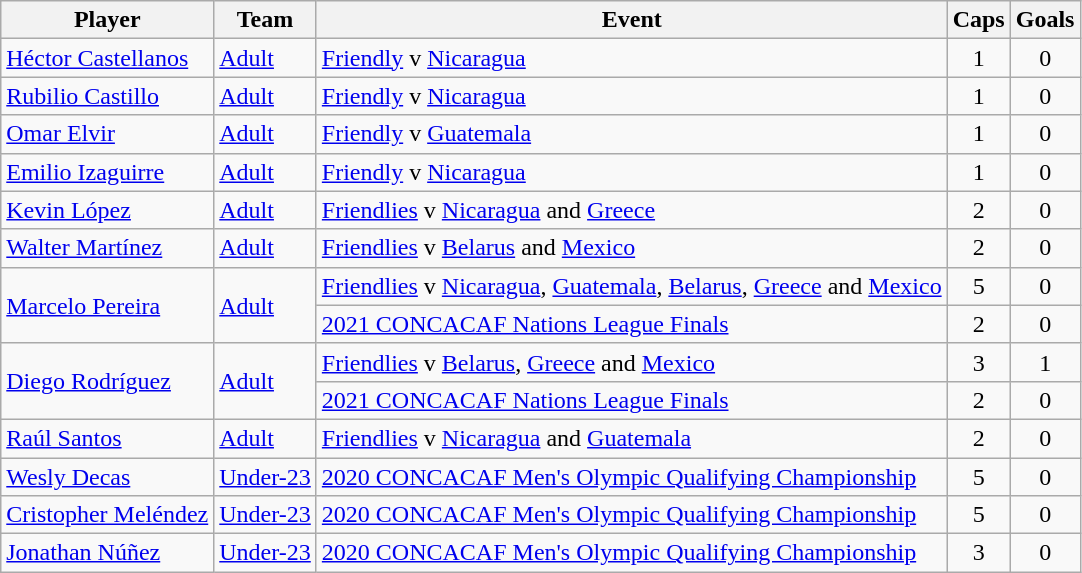<table class="wikitable">
<tr>
<th>Player</th>
<th>Team</th>
<th>Event</th>
<th>Caps</th>
<th>Goals</th>
</tr>
<tr>
<td><a href='#'>Héctor Castellanos</a></td>
<td><a href='#'>Adult</a></td>
<td><a href='#'>Friendly</a> v <a href='#'>Nicaragua</a></td>
<td align=center>1</td>
<td align=center>0</td>
</tr>
<tr>
<td><a href='#'>Rubilio Castillo</a></td>
<td><a href='#'>Adult</a></td>
<td><a href='#'>Friendly</a> v <a href='#'>Nicaragua</a></td>
<td align=center>1</td>
<td align=center>0</td>
</tr>
<tr>
<td><a href='#'>Omar Elvir</a></td>
<td><a href='#'>Adult</a></td>
<td><a href='#'>Friendly</a> v <a href='#'>Guatemala</a></td>
<td align=center>1</td>
<td align=center>0</td>
</tr>
<tr>
<td><a href='#'>Emilio Izaguirre</a></td>
<td><a href='#'>Adult</a></td>
<td><a href='#'>Friendly</a> v <a href='#'>Nicaragua</a></td>
<td align=center>1</td>
<td align=center>0</td>
</tr>
<tr>
<td><a href='#'>Kevin López</a></td>
<td><a href='#'>Adult</a></td>
<td><a href='#'>Friendlies</a> v <a href='#'>Nicaragua</a> and <a href='#'>Greece</a></td>
<td align=center>2</td>
<td align=center>0</td>
</tr>
<tr>
<td><a href='#'>Walter Martínez</a></td>
<td><a href='#'>Adult</a></td>
<td><a href='#'>Friendlies</a> v <a href='#'>Belarus</a> and <a href='#'>Mexico</a></td>
<td align=center>2</td>
<td align=center>0</td>
</tr>
<tr>
<td rowspan=2><a href='#'>Marcelo Pereira</a></td>
<td rowspan=2><a href='#'>Adult</a></td>
<td><a href='#'>Friendlies</a> v <a href='#'>Nicaragua</a>, <a href='#'>Guatemala</a>, <a href='#'>Belarus</a>, <a href='#'>Greece</a> and <a href='#'>Mexico</a></td>
<td align=center>5</td>
<td align=center>0</td>
</tr>
<tr>
<td><a href='#'>2021 CONCACAF Nations League Finals</a></td>
<td align=center>2</td>
<td align=center>0</td>
</tr>
<tr>
<td rowspan=2><a href='#'>Diego Rodríguez</a></td>
<td rowspan=2><a href='#'>Adult</a></td>
<td><a href='#'>Friendlies</a> v <a href='#'>Belarus</a>, <a href='#'>Greece</a> and <a href='#'>Mexico</a></td>
<td align=center>3</td>
<td align=center>1</td>
</tr>
<tr>
<td><a href='#'>2021 CONCACAF Nations League Finals</a></td>
<td align=center>2</td>
<td align=center>0</td>
</tr>
<tr>
<td><a href='#'>Raúl Santos</a></td>
<td><a href='#'>Adult</a></td>
<td><a href='#'>Friendlies</a> v <a href='#'>Nicaragua</a> and <a href='#'>Guatemala</a></td>
<td align=center>2</td>
<td align=center>0</td>
</tr>
<tr>
<td><a href='#'>Wesly Decas</a></td>
<td><a href='#'>Under-23</a></td>
<td><a href='#'>2020 CONCACAF Men's Olympic Qualifying Championship</a></td>
<td align=center>5</td>
<td align=center>0</td>
</tr>
<tr>
<td><a href='#'>Cristopher Meléndez</a></td>
<td><a href='#'>Under-23</a></td>
<td><a href='#'>2020 CONCACAF Men's Olympic Qualifying Championship</a></td>
<td align=center>5</td>
<td align=center>0</td>
</tr>
<tr>
<td><a href='#'>Jonathan Núñez</a></td>
<td><a href='#'>Under-23</a></td>
<td><a href='#'>2020 CONCACAF Men's Olympic Qualifying Championship</a></td>
<td align=center>3</td>
<td align=center>0</td>
</tr>
</table>
